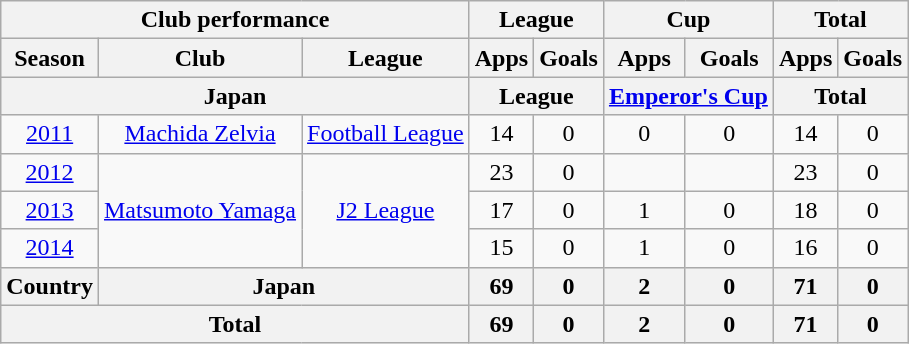<table class="wikitable" style="text-align:center;">
<tr>
<th colspan=3>Club performance</th>
<th colspan=2>League</th>
<th colspan=2>Cup</th>
<th colspan=2>Total</th>
</tr>
<tr>
<th>Season</th>
<th>Club</th>
<th>League</th>
<th>Apps</th>
<th>Goals</th>
<th>Apps</th>
<th>Goals</th>
<th>Apps</th>
<th>Goals</th>
</tr>
<tr>
<th colspan=3>Japan</th>
<th colspan=2>League</th>
<th colspan=2><a href='#'>Emperor's Cup</a></th>
<th colspan=2>Total</th>
</tr>
<tr>
<td><a href='#'>2011</a></td>
<td><a href='#'>Machida Zelvia</a></td>
<td><a href='#'>Football League</a></td>
<td>14</td>
<td>0</td>
<td>0</td>
<td>0</td>
<td>14</td>
<td>0</td>
</tr>
<tr>
<td><a href='#'>2012</a></td>
<td rowspan="3"><a href='#'>Matsumoto Yamaga</a></td>
<td rowspan="3"><a href='#'>J2 League</a></td>
<td>23</td>
<td>0</td>
<td></td>
<td></td>
<td>23</td>
<td>0</td>
</tr>
<tr>
<td><a href='#'>2013</a></td>
<td>17</td>
<td>0</td>
<td>1</td>
<td>0</td>
<td>18</td>
<td>0</td>
</tr>
<tr>
<td><a href='#'>2014</a></td>
<td>15</td>
<td>0</td>
<td>1</td>
<td>0</td>
<td>16</td>
<td>0</td>
</tr>
<tr>
<th rowspan=1>Country</th>
<th colspan=2>Japan</th>
<th>69</th>
<th>0</th>
<th>2</th>
<th>0</th>
<th>71</th>
<th>0</th>
</tr>
<tr>
<th colspan=3>Total</th>
<th>69</th>
<th>0</th>
<th>2</th>
<th>0</th>
<th>71</th>
<th>0</th>
</tr>
</table>
